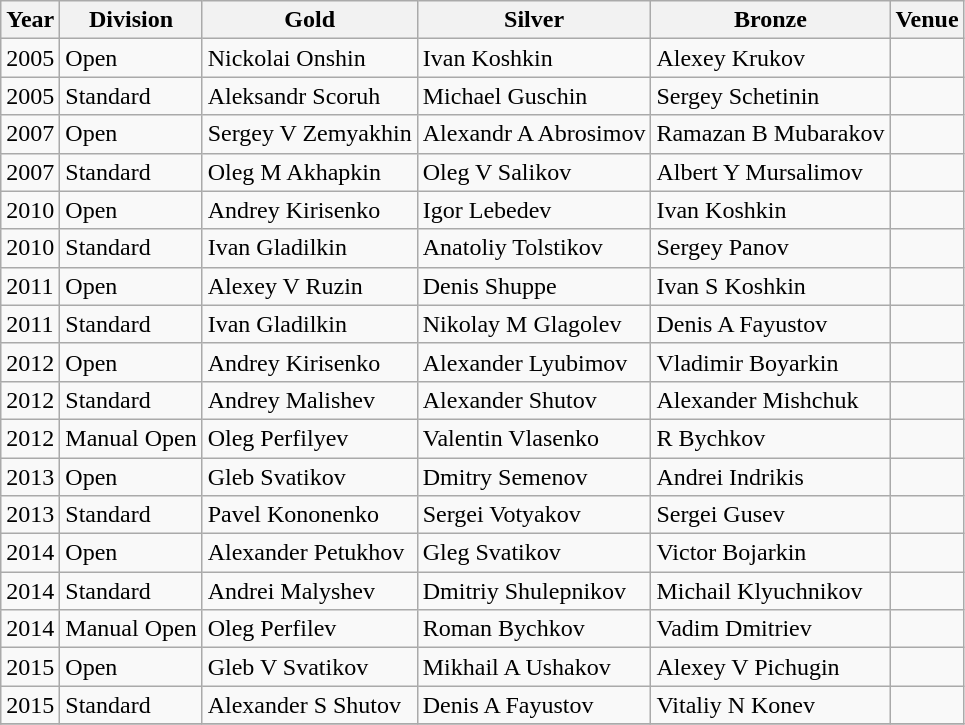<table class="wikitable sortable" style="text-align: left;">
<tr>
<th>Year</th>
<th>Division</th>
<th> Gold</th>
<th> Silver</th>
<th> Bronze</th>
<th>Venue</th>
</tr>
<tr>
<td>2005</td>
<td>Open</td>
<td> Nickolai Onshin</td>
<td> Ivan Koshkin</td>
<td> Alexey Krukov</td>
<td></td>
</tr>
<tr>
<td>2005</td>
<td>Standard</td>
<td> Aleksandr Scoruh</td>
<td> Michael Guschin</td>
<td> Sergey Schetinin</td>
<td></td>
</tr>
<tr>
<td>2007</td>
<td>Open</td>
<td> Sergey V Zemyakhin</td>
<td> Alexandr A Abrosimov</td>
<td> Ramazan B Mubarakov</td>
<td></td>
</tr>
<tr>
<td>2007</td>
<td>Standard</td>
<td> Oleg M Akhapkin</td>
<td> Oleg V Salikov</td>
<td> Albert Y Mursalimov</td>
<td></td>
</tr>
<tr>
<td>2010</td>
<td>Open</td>
<td> Andrey Kirisenko</td>
<td> Igor Lebedev</td>
<td> Ivan Koshkin</td>
<td></td>
</tr>
<tr>
<td>2010</td>
<td>Standard</td>
<td> Ivan Gladilkin</td>
<td> Anatoliy Tolstikov</td>
<td> Sergey Panov</td>
<td></td>
</tr>
<tr>
<td>2011</td>
<td>Open</td>
<td> Alexey V Ruzin</td>
<td> Denis Shuppe</td>
<td> Ivan S Koshkin</td>
<td></td>
</tr>
<tr>
<td>2011</td>
<td>Standard</td>
<td> Ivan Gladilkin</td>
<td> Nikolay M Glagolev</td>
<td> Denis A Fayustov</td>
<td></td>
</tr>
<tr>
<td>2012</td>
<td>Open</td>
<td> Andrey Kirisenko</td>
<td> Alexander Lyubimov</td>
<td> Vladimir Boyarkin</td>
<td></td>
</tr>
<tr>
<td>2012</td>
<td>Standard</td>
<td> Andrey Malishev</td>
<td> Alexander Shutov</td>
<td> Alexander Mishchuk</td>
<td></td>
</tr>
<tr>
<td>2012</td>
<td>Manual Open</td>
<td> Oleg Perfilyev</td>
<td> Valentin Vlasenko</td>
<td> R Bychkov</td>
<td></td>
</tr>
<tr>
<td>2013</td>
<td>Open</td>
<td> Gleb Svatikov</td>
<td> Dmitry Semenov</td>
<td> Andrei Indrikis</td>
<td></td>
</tr>
<tr>
<td>2013</td>
<td>Standard</td>
<td> Pavel Kononenko</td>
<td> Sergei Votyakov</td>
<td> Sergei Gusev</td>
<td></td>
</tr>
<tr>
<td>2014</td>
<td>Open</td>
<td> Alexander Petukhov</td>
<td> Gleg Svatikov</td>
<td> Victor Bojarkin</td>
<td></td>
</tr>
<tr>
<td>2014</td>
<td>Standard</td>
<td> Andrei Malyshev</td>
<td> Dmitriy Shulepnikov</td>
<td> Michail Klyuchnikov</td>
<td></td>
</tr>
<tr>
<td>2014</td>
<td>Manual Open</td>
<td> Oleg Perfilev</td>
<td> Roman Bychkov</td>
<td> Vadim Dmitriev</td>
<td></td>
</tr>
<tr>
<td>2015</td>
<td>Open</td>
<td> Gleb V Svatikov</td>
<td> Mikhail A Ushakov</td>
<td> Alexey V Pichugin</td>
<td></td>
</tr>
<tr>
<td>2015</td>
<td>Standard</td>
<td> Alexander S Shutov</td>
<td> Denis A Fayustov</td>
<td> Vitaliy N Konev</td>
<td></td>
</tr>
<tr>
</tr>
</table>
